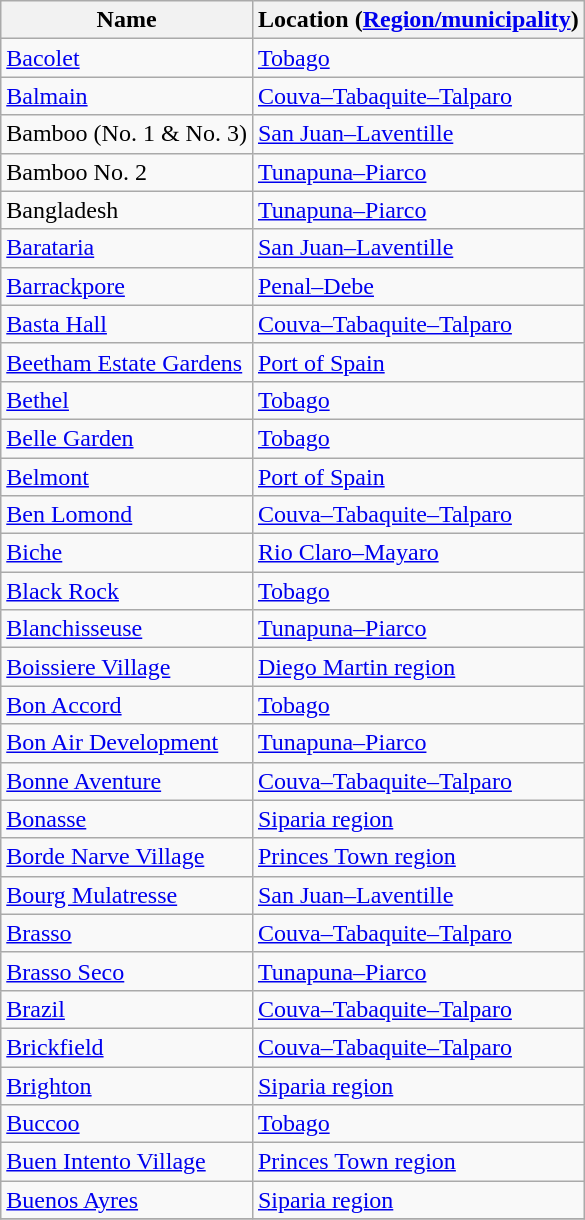<table class="wikitable">
<tr>
<th>Name</th>
<th>Location (<a href='#'>Region/municipality</a>)</th>
</tr>
<tr>
<td><a href='#'>Bacolet</a></td>
<td><a href='#'>Tobago</a></td>
</tr>
<tr>
<td><a href='#'>Balmain</a></td>
<td><a href='#'>Couva–Tabaquite–Talparo</a></td>
</tr>
<tr>
<td>Bamboo (No. 1 & No. 3)</td>
<td><a href='#'>San Juan–Laventille</a></td>
</tr>
<tr>
<td>Bamboo No. 2</td>
<td><a href='#'>Tunapuna–Piarco</a></td>
</tr>
<tr>
<td>Bangladesh</td>
<td><a href='#'>Tunapuna–Piarco</a></td>
</tr>
<tr>
<td><a href='#'>Barataria</a></td>
<td><a href='#'>San Juan–Laventille</a></td>
</tr>
<tr>
<td><a href='#'>Barrackpore</a></td>
<td><a href='#'>Penal–Debe</a></td>
</tr>
<tr>
<td><a href='#'>Basta Hall</a></td>
<td><a href='#'>Couva–Tabaquite–Talparo</a></td>
</tr>
<tr>
<td><a href='#'>Beetham Estate Gardens</a></td>
<td><a href='#'>Port of Spain</a></td>
</tr>
<tr>
<td><a href='#'>Bethel</a></td>
<td><a href='#'>Tobago</a></td>
</tr>
<tr>
<td><a href='#'>Belle Garden</a></td>
<td><a href='#'>Tobago</a></td>
</tr>
<tr>
<td><a href='#'>Belmont</a></td>
<td><a href='#'>Port of Spain</a></td>
</tr>
<tr>
<td><a href='#'>Ben Lomond</a></td>
<td><a href='#'>Couva–Tabaquite–Talparo</a></td>
</tr>
<tr>
<td><a href='#'>Biche</a></td>
<td><a href='#'>Rio Claro–Mayaro</a></td>
</tr>
<tr>
<td><a href='#'>Black Rock</a></td>
<td><a href='#'>Tobago</a></td>
</tr>
<tr>
<td><a href='#'>Blanchisseuse</a></td>
<td><a href='#'>Tunapuna–Piarco</a></td>
</tr>
<tr>
<td><a href='#'>Boissiere Village</a></td>
<td><a href='#'>Diego Martin region</a></td>
</tr>
<tr>
<td><a href='#'>Bon Accord</a></td>
<td><a href='#'>Tobago</a></td>
</tr>
<tr>
<td><a href='#'>Bon Air Development</a></td>
<td><a href='#'>Tunapuna–Piarco</a></td>
</tr>
<tr>
<td><a href='#'>Bonne Aventure</a></td>
<td><a href='#'>Couva–Tabaquite–Talparo</a></td>
</tr>
<tr>
<td><a href='#'>Bonasse</a></td>
<td><a href='#'>Siparia region</a></td>
</tr>
<tr>
<td><a href='#'>Borde Narve Village</a></td>
<td><a href='#'>Princes Town region</a></td>
</tr>
<tr>
<td><a href='#'>Bourg Mulatresse</a></td>
<td><a href='#'>San Juan–Laventille</a></td>
</tr>
<tr>
<td><a href='#'>Brasso</a></td>
<td><a href='#'>Couva–Tabaquite–Talparo</a></td>
</tr>
<tr>
<td><a href='#'>Brasso Seco</a></td>
<td><a href='#'>Tunapuna–Piarco</a></td>
</tr>
<tr>
<td><a href='#'>Brazil</a></td>
<td><a href='#'>Couva–Tabaquite–Talparo</a></td>
</tr>
<tr>
<td><a href='#'>Brickfield</a></td>
<td><a href='#'>Couva–Tabaquite–Talparo</a></td>
</tr>
<tr>
<td><a href='#'>Brighton</a></td>
<td><a href='#'>Siparia region</a></td>
</tr>
<tr>
<td><a href='#'>Buccoo</a></td>
<td><a href='#'>Tobago</a></td>
</tr>
<tr>
<td><a href='#'>Buen Intento Village</a></td>
<td><a href='#'>Princes Town region</a></td>
</tr>
<tr>
<td><a href='#'>Buenos Ayres</a></td>
<td><a href='#'>Siparia region</a></td>
</tr>
<tr>
</tr>
</table>
